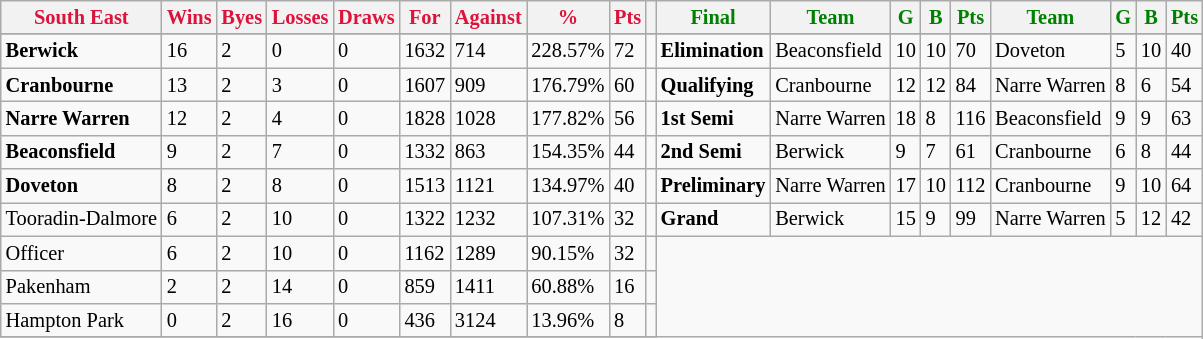<table style="font-size: 85%; text-align: left;" class="wikitable">
<tr>
<th style="color:crimson">South East</th>
<th style="color:crimson">Wins</th>
<th style="color:crimson">Byes</th>
<th style="color:crimson">Losses</th>
<th style="color:crimson">Draws</th>
<th style="color:crimson">For</th>
<th style="color:crimson">Against</th>
<th style="color:crimson">%</th>
<th style="color:crimson">Pts</th>
<th></th>
<th style="color:green">Final</th>
<th style="color:green">Team</th>
<th style="color:green">G</th>
<th style="color:green">B</th>
<th style="color:green">Pts</th>
<th style="color:green">Team</th>
<th style="color:green">G</th>
<th style="color:green">B</th>
<th style="color:green">Pts</th>
</tr>
<tr>
</tr>
<tr>
</tr>
<tr>
<td><strong>	Berwick	</strong></td>
<td>16</td>
<td>2</td>
<td>0</td>
<td>0</td>
<td>1632</td>
<td>714</td>
<td>228.57%</td>
<td>72</td>
<td></td>
<td><strong>Elimination</strong></td>
<td>Beaconsfield</td>
<td>10</td>
<td>10</td>
<td>70</td>
<td>Doveton</td>
<td>5</td>
<td>10</td>
<td>40</td>
</tr>
<tr>
<td><strong>	Cranbourne	</strong></td>
<td>13</td>
<td>2</td>
<td>3</td>
<td>0</td>
<td>1607</td>
<td>909</td>
<td>176.79%</td>
<td>60</td>
<td></td>
<td><strong>Qualifying</strong></td>
<td>Cranbourne</td>
<td>12</td>
<td>12</td>
<td>84</td>
<td>Narre Warren</td>
<td>8</td>
<td>6</td>
<td>54</td>
</tr>
<tr>
<td><strong>	Narre Warren	</strong></td>
<td>12</td>
<td>2</td>
<td>4</td>
<td>0</td>
<td>1828</td>
<td>1028</td>
<td>177.82%</td>
<td>56</td>
<td></td>
<td><strong>1st Semi</strong></td>
<td>Narre Warren</td>
<td>18</td>
<td>8</td>
<td>116</td>
<td>Beaconsfield</td>
<td>9</td>
<td>9</td>
<td>63</td>
</tr>
<tr>
<td><strong>	Beaconsfield	</strong></td>
<td>9</td>
<td>2</td>
<td>7</td>
<td>0</td>
<td>1332</td>
<td>863</td>
<td>154.35%</td>
<td>44</td>
<td></td>
<td><strong>2nd Semi</strong></td>
<td>Berwick</td>
<td>9</td>
<td>7</td>
<td>61</td>
<td>Cranbourne</td>
<td>6</td>
<td>8</td>
<td>44</td>
</tr>
<tr>
<td><strong>	Doveton	</strong></td>
<td>8</td>
<td>2</td>
<td>8</td>
<td>0</td>
<td>1513</td>
<td>1121</td>
<td>134.97%</td>
<td>40</td>
<td></td>
<td><strong>Preliminary</strong></td>
<td>Narre Warren</td>
<td>17</td>
<td>10</td>
<td>112</td>
<td>Cranbourne</td>
<td>9</td>
<td>10</td>
<td>64</td>
</tr>
<tr>
<td>Tooradin-Dalmore</td>
<td>6</td>
<td>2</td>
<td>10</td>
<td>0</td>
<td>1322</td>
<td>1232</td>
<td>107.31%</td>
<td>32</td>
<td></td>
<td><strong>Grand</strong></td>
<td>Berwick</td>
<td>15</td>
<td>9</td>
<td>99</td>
<td>Narre Warren</td>
<td>5</td>
<td>12</td>
<td>42</td>
</tr>
<tr>
<td>Officer</td>
<td>6</td>
<td>2</td>
<td>10</td>
<td>0</td>
<td>1162</td>
<td>1289</td>
<td>90.15%</td>
<td>32</td>
<td></td>
</tr>
<tr>
<td>Pakenham</td>
<td>2</td>
<td>2</td>
<td>14</td>
<td>0</td>
<td>859</td>
<td>1411</td>
<td>60.88%</td>
<td>16</td>
<td></td>
</tr>
<tr>
<td>Hampton Park</td>
<td>0</td>
<td>2</td>
<td>16</td>
<td>0</td>
<td>436</td>
<td>3124</td>
<td>13.96%</td>
<td>8</td>
<td></td>
</tr>
<tr>
</tr>
</table>
